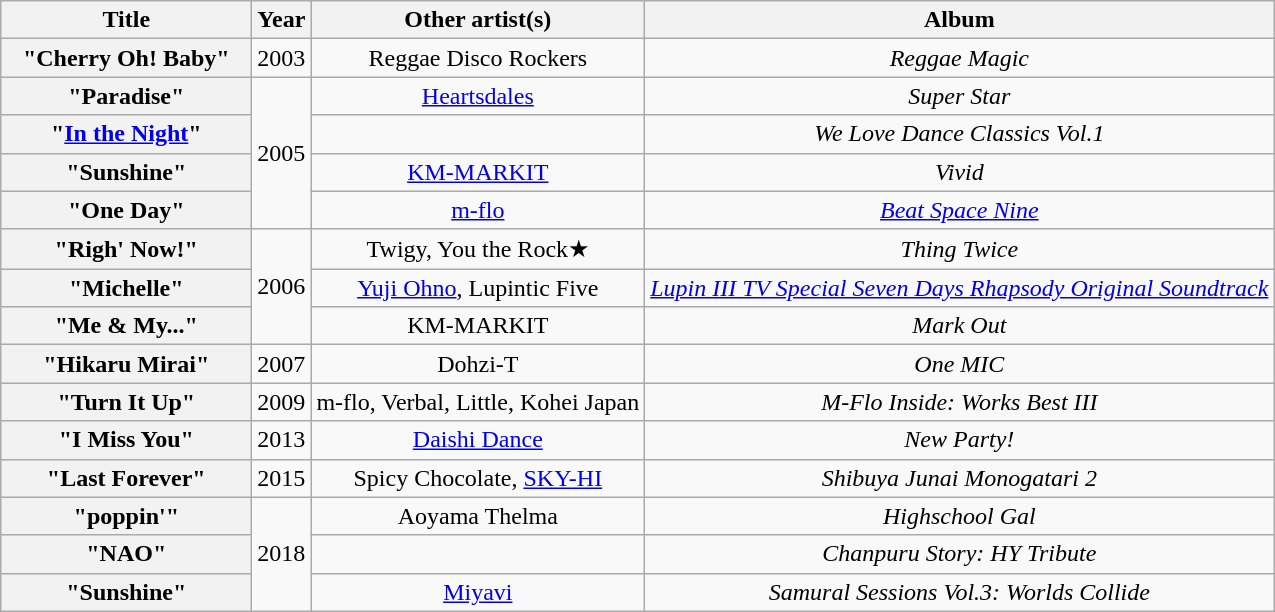<table class="wikitable plainrowheaders" style="text-align:center;">
<tr>
<th scope="col" style="width:10em;">Title</th>
<th scope="col">Year</th>
<th scope="col">Other artist(s)</th>
<th scope="col">Album</th>
</tr>
<tr>
<th scope="row">"Cherry Oh! Baby"</th>
<td>2003</td>
<td>Reggae Disco Rockers</td>
<td><em>Reggae Magic</em></td>
</tr>
<tr>
<th scope="row">"Paradise"</th>
<td rowspan="4">2005</td>
<td><a href='#'>Heartsdales</a></td>
<td><em>Super Star</em></td>
</tr>
<tr>
<th scope="row">"<a href='#'>In the Night</a>"</th>
<td></td>
<td><em>We Love Dance Classics Vol.1</em></td>
</tr>
<tr>
<th scope="row">"Sunshine"</th>
<td><a href='#'>KM-MARKIT</a></td>
<td><em>Vivid</em></td>
</tr>
<tr>
<th scope="row">"One Day"</th>
<td><a href='#'>m-flo</a></td>
<td><em><a href='#'>Beat Space Nine</a></em></td>
</tr>
<tr>
<th scope="row">"Righ' Now!"</th>
<td rowspan="3">2006</td>
<td>Twigy, You the Rock★</td>
<td><em>Thing Twice</em></td>
</tr>
<tr>
<th scope="row">"Michelle"</th>
<td><a href='#'>Yuji Ohno</a>, Lupintic Five</td>
<td><em><a href='#'>Lupin III TV Special Seven Days Rhapsody Original Soundtrack</a></em></td>
</tr>
<tr>
<th scope="row">"Me & My..."</th>
<td>KM-MARKIT</td>
<td><em>Mark Out</em></td>
</tr>
<tr>
<th scope="row">"Hikaru Mirai"</th>
<td>2007</td>
<td>Dohzi-T</td>
<td><em>One MIC</em></td>
</tr>
<tr>
<th scope="row">"Turn It Up"</th>
<td>2009</td>
<td>m-flo, Verbal, Little, Kohei Japan</td>
<td><em>M-Flo Inside: Works Best III</em></td>
</tr>
<tr>
<th scope="row">"I Miss You"</th>
<td>2013</td>
<td><a href='#'>Daishi Dance</a></td>
<td><em>New Party!</em></td>
</tr>
<tr>
<th scope="row">"Last Forever"</th>
<td>2015</td>
<td>Spicy Chocolate, <a href='#'>SKY-HI</a></td>
<td><em>Shibuya Junai Monogatari 2</em></td>
</tr>
<tr>
<th scope="row">"poppin'"</th>
<td rowspan="3">2018</td>
<td>Aoyama Thelma</td>
<td><em>Highschool Gal</em></td>
</tr>
<tr>
<th scope="row">"NAO"</th>
<td></td>
<td><em>Chanpuru Story: HY Tribute</em></td>
</tr>
<tr>
<th scope="row">"Sunshine"</th>
<td><a href='#'>Miyavi</a></td>
<td><em>Samural Sessions Vol.3: Worlds Collide</em></td>
</tr>
</table>
